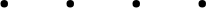<table>
<tr>
<td></td>
</tr>
<tr - Valign="top">
<td><br><ul><li></li></ul></td>
<td><br><ul><li></li></ul></td>
<td><br><ul><li></li></ul></td>
<td><br><ul><li></li></ul></td>
</tr>
</table>
